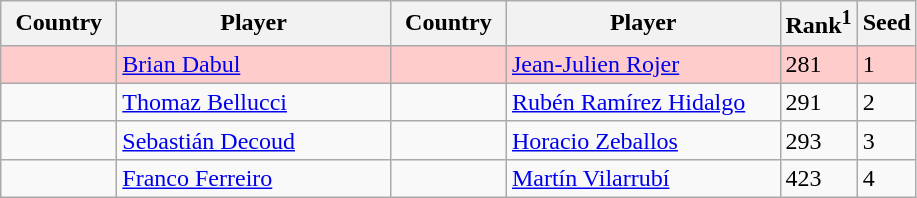<table class="sortable wikitable">
<tr>
<th width="70">Country</th>
<th width="175">Player</th>
<th width="70">Country</th>
<th width="175">Player</th>
<th>Rank<sup>1</sup></th>
<th>Seed</th>
</tr>
<tr style="background:#fcc;">
<td></td>
<td><a href='#'>Brian Dabul</a></td>
<td></td>
<td><a href='#'>Jean-Julien Rojer</a></td>
<td>281</td>
<td>1</td>
</tr>
<tr>
<td></td>
<td><a href='#'>Thomaz Bellucci</a></td>
<td></td>
<td><a href='#'>Rubén Ramírez Hidalgo</a></td>
<td>291</td>
<td>2</td>
</tr>
<tr>
<td></td>
<td><a href='#'>Sebastián Decoud</a></td>
<td></td>
<td><a href='#'>Horacio Zeballos</a></td>
<td>293</td>
<td>3</td>
</tr>
<tr>
<td></td>
<td><a href='#'>Franco Ferreiro</a></td>
<td></td>
<td><a href='#'>Martín Vilarrubí</a></td>
<td>423</td>
<td>4</td>
</tr>
</table>
